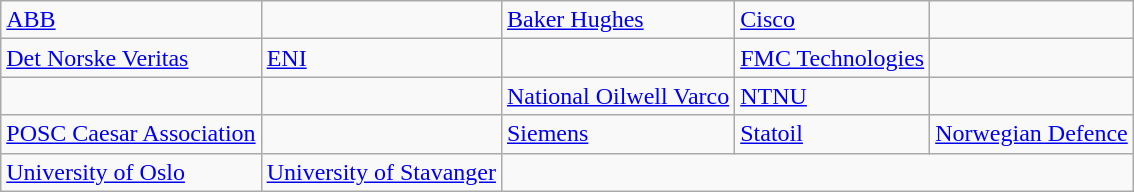<table class="wikitable">
<tr>
<td><a href='#'>ABB</a></td>
<td></td>
<td><a href='#'>Baker Hughes</a></td>
<td><a href='#'>Cisco</a></td>
<td></td>
</tr>
<tr>
<td><a href='#'>Det Norske Veritas</a></td>
<td><a href='#'>ENI</a></td>
<td></td>
<td><a href='#'>FMC Technologies</a></td>
<td></td>
</tr>
<tr>
<td></td>
<td></td>
<td><a href='#'>National Oilwell Varco</a></td>
<td><a href='#'>NTNU</a></td>
<td></td>
</tr>
<tr>
<td><a href='#'>POSC Caesar Association</a></td>
<td></td>
<td><a href='#'>Siemens</a></td>
<td><a href='#'>Statoil</a></td>
<td><a href='#'>Norwegian Defence</a></td>
</tr>
<tr>
<td><a href='#'>University of Oslo</a></td>
<td><a href='#'>University of Stavanger</a></td>
</tr>
</table>
